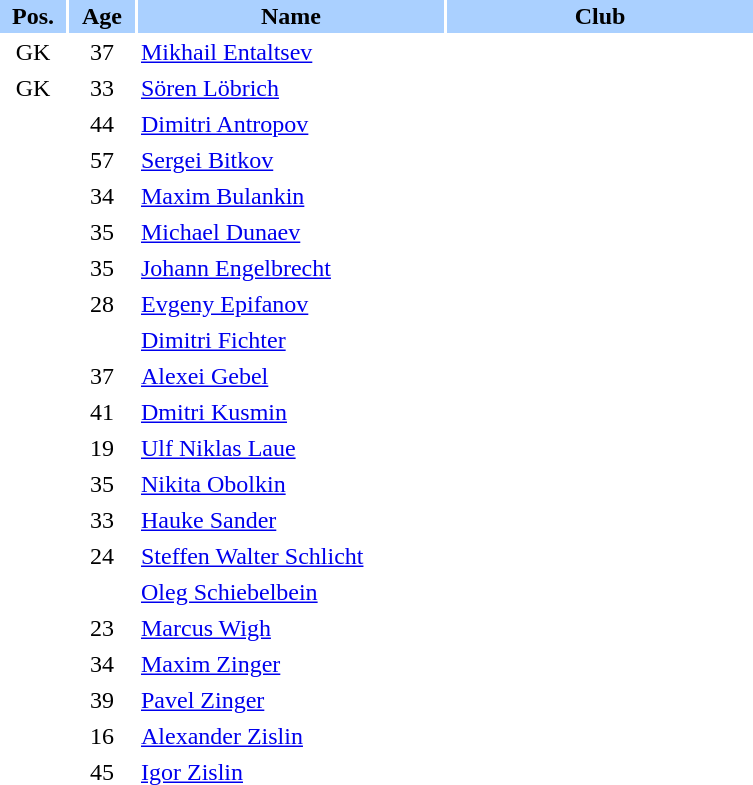<table border="0" cellspacing="2" cellpadding="2">
<tr bgcolor=AAD0FF>
<th width=40>Pos.</th>
<th width=40>Age</th>
<th width=200>Name</th>
<th width=200>Club</th>
</tr>
<tr>
<td align=center>GK</td>
<td align=center>37</td>
<td><a href='#'>Mikhail Entaltsev</a></td>
</tr>
<tr>
<td align=center>GK</td>
<td align=center>33</td>
<td><a href='#'>Sören Löbrich</a></td>
<td></td>
<td></td>
</tr>
<tr>
<td align=center></td>
<td align=center>44</td>
<td><a href='#'>Dimitri Antropov</a></td>
<td></td>
</tr>
<tr>
<td align=center></td>
<td align=center>57</td>
<td><a href='#'>Sergei Bitkov</a></td>
<td></td>
</tr>
<tr>
<td align=center></td>
<td align=center>34</td>
<td><a href='#'>Maxim Bulankin</a></td>
<td></td>
</tr>
<tr>
<td align=center></td>
<td align=center>35</td>
<td><a href='#'>Michael Dunaev</a></td>
<td></td>
</tr>
<tr>
<td align=center></td>
<td align=center>35</td>
<td><a href='#'>Johann Engelbrecht</a></td>
<td></td>
</tr>
<tr>
<td align=center></td>
<td align=center>28</td>
<td><a href='#'>Evgeny Epifanov</a></td>
<td></td>
</tr>
<tr>
<td align=center></td>
<td align=center></td>
<td><a href='#'>Dimitri Fichter</a></td>
<td></td>
</tr>
<tr>
<td align=center></td>
<td align=center>37</td>
<td><a href='#'>Alexei Gebel</a></td>
<td></td>
</tr>
<tr>
<td align=center></td>
<td align=center>41</td>
<td><a href='#'>Dmitri Kusmin</a></td>
<td></td>
</tr>
<tr>
<td align=center></td>
<td align=center>19</td>
<td><a href='#'>Ulf Niklas Laue</a></td>
<td></td>
</tr>
<tr>
<td align=center></td>
<td align=center>35</td>
<td><a href='#'>Nikita Obolkin</a></td>
<td></td>
</tr>
<tr>
<td align=center></td>
<td align=center>33</td>
<td><a href='#'>Hauke Sander</a></td>
<td></td>
</tr>
<tr>
<td align=center></td>
<td align=center>24</td>
<td><a href='#'>Steffen Walter Schlicht</a></td>
<td></td>
</tr>
<tr>
<td align=center></td>
<td align=center></td>
<td><a href='#'>Oleg Schiebelbein</a></td>
<td></td>
</tr>
<tr>
<td align=center></td>
<td align=center>23</td>
<td><a href='#'>Marcus Wigh</a></td>
<td></td>
</tr>
<tr>
<td align=center></td>
<td align=center>34</td>
<td><a href='#'>Maxim Zinger</a></td>
<td></td>
</tr>
<tr>
<td align=center></td>
<td align=center>39</td>
<td><a href='#'>Pavel Zinger</a></td>
<td></td>
</tr>
<tr>
<td align=center></td>
<td align=center>16</td>
<td><a href='#'>Alexander Zislin</a></td>
<td></td>
</tr>
<tr>
<td align=center></td>
<td align=center>45</td>
<td><a href='#'>Igor Zislin</a></td>
<td></td>
</tr>
</table>
